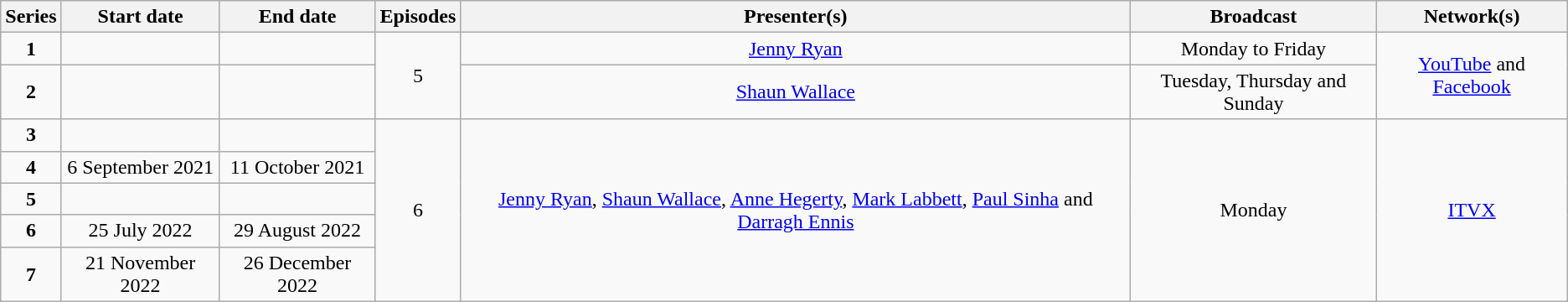<table class="wikitable" style="text-align:center;">
<tr>
<th>Series</th>
<th>Start date</th>
<th>End date</th>
<th>Episodes</th>
<th>Presenter(s)</th>
<th>Broadcast</th>
<th>Network(s)</th>
</tr>
<tr>
<td><strong>1</strong></td>
<td></td>
<td></td>
<td rowspan="2">5</td>
<td><a href='#'>Jenny Ryan</a></td>
<td>Monday to Friday</td>
<td rowspan=2><a href='#'>YouTube</a> and <a href='#'>Facebook</a></td>
</tr>
<tr>
<td><strong>2</strong></td>
<td></td>
<td></td>
<td><a href='#'>Shaun Wallace</a></td>
<td>Tuesday, Thursday and Sunday</td>
</tr>
<tr>
<td><strong>3</strong></td>
<td></td>
<td></td>
<td rowspan="5">6</td>
<td rowspan="5"><a href='#'>Jenny Ryan</a>, <a href='#'>Shaun Wallace</a>, <a href='#'>Anne Hegerty</a>, <a href='#'>Mark Labbett</a>, <a href='#'>Paul Sinha</a> and <a href='#'>Darragh Ennis</a></td>
<td rowspan="5">Monday</td>
<td rowspan="5"><a href='#'>ITVX</a></td>
</tr>
<tr>
<td><strong>4</strong></td>
<td>6 September 2021</td>
<td>11 October 2021</td>
</tr>
<tr>
<td><strong>5</strong></td>
<td></td>
<td></td>
</tr>
<tr>
<td><strong>6</strong></td>
<td>25 July 2022</td>
<td>29 August 2022</td>
</tr>
<tr>
<td><strong>7</strong></td>
<td>21 November 2022</td>
<td>26 December 2022</td>
</tr>
</table>
